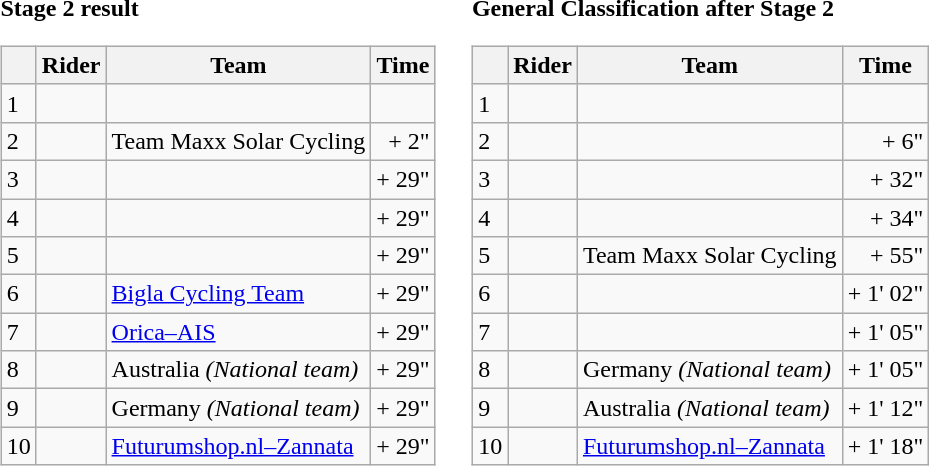<table>
<tr>
<td><strong>Stage 2 result</strong><br><table class="wikitable">
<tr>
<th></th>
<th>Rider</th>
<th>Team</th>
<th>Time</th>
</tr>
<tr>
<td>1</td>
<td></td>
<td></td>
<td align="right"></td>
</tr>
<tr>
<td>2</td>
<td></td>
<td>Team Maxx Solar Cycling</td>
<td align="right">+ 2"</td>
</tr>
<tr>
<td>3</td>
<td></td>
<td></td>
<td align="right">+ 29"</td>
</tr>
<tr>
<td>4</td>
<td></td>
<td></td>
<td align="right">+ 29"</td>
</tr>
<tr>
<td>5</td>
<td></td>
<td></td>
<td align="right">+ 29"</td>
</tr>
<tr>
<td>6</td>
<td></td>
<td><a href='#'>Bigla Cycling Team</a></td>
<td align="right">+ 29"</td>
</tr>
<tr>
<td>7</td>
<td></td>
<td><a href='#'>Orica–AIS</a></td>
<td align="right">+ 29"</td>
</tr>
<tr>
<td>8</td>
<td></td>
<td>Australia <em>(National team)</em></td>
<td align="right">+ 29"</td>
</tr>
<tr>
<td>9</td>
<td></td>
<td>Germany <em>(National team)</em></td>
<td align="right">+ 29"</td>
</tr>
<tr>
<td>10</td>
<td></td>
<td><a href='#'>Futurumshop.nl–Zannata</a></td>
<td align="right">+ 29"</td>
</tr>
</table>
</td>
<td></td>
<td><strong>General Classification after Stage 2</strong><br><table class="wikitable">
<tr>
<th></th>
<th>Rider</th>
<th>Team</th>
<th>Time</th>
</tr>
<tr>
<td>1</td>
<td></td>
<td></td>
<td align="right"></td>
</tr>
<tr>
<td>2</td>
<td></td>
<td></td>
<td align="right">+ 6"</td>
</tr>
<tr>
<td>3</td>
<td></td>
<td></td>
<td align="right">+ 32"</td>
</tr>
<tr>
<td>4</td>
<td></td>
<td></td>
<td align="right">+ 34"</td>
</tr>
<tr>
<td>5</td>
<td></td>
<td>Team Maxx Solar Cycling</td>
<td align="right">+ 55"</td>
</tr>
<tr>
<td>6</td>
<td></td>
<td></td>
<td align="right">+ 1' 02"</td>
</tr>
<tr>
<td>7</td>
<td></td>
<td></td>
<td align="right">+ 1' 05"</td>
</tr>
<tr>
<td>8</td>
<td></td>
<td>Germany <em>(National team)</em></td>
<td align="right">+ 1' 05"</td>
</tr>
<tr>
<td>9</td>
<td></td>
<td>Australia <em>(National team)</em></td>
<td align="right">+ 1' 12"</td>
</tr>
<tr>
<td>10</td>
<td></td>
<td><a href='#'>Futurumshop.nl–Zannata</a></td>
<td align="right">+ 1' 18"</td>
</tr>
</table>
</td>
</tr>
</table>
